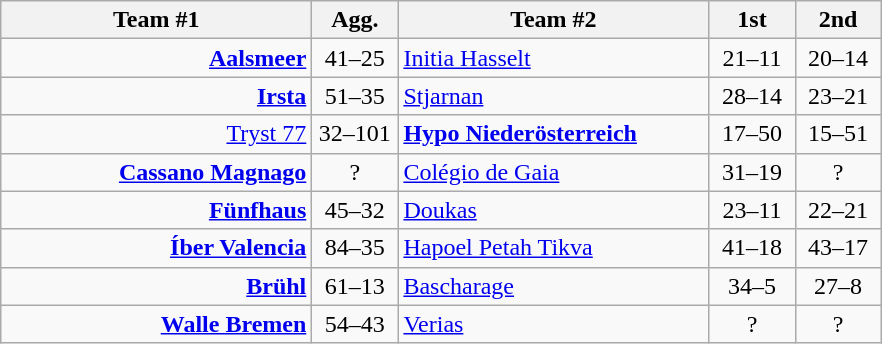<table class=wikitable style="text-align:center">
<tr>
<th width=200>Team #1</th>
<th width=50>Agg.</th>
<th width=200>Team #2</th>
<th width=50>1st</th>
<th width=50>2nd</th>
</tr>
<tr>
<td align=right><strong><a href='#'>Aalsmeer</a></strong> </td>
<td>41–25</td>
<td align=left> <a href='#'>Initia Hasselt</a></td>
<td align=center>21–11</td>
<td align=center>20–14</td>
</tr>
<tr>
<td align=right><strong><a href='#'>Irsta</a></strong> </td>
<td>51–35</td>
<td align=left> <a href='#'>Stjarnan</a></td>
<td align=center>28–14</td>
<td align=center>23–21</td>
</tr>
<tr>
<td align=right><a href='#'>Tryst 77</a> </td>
<td>32–101</td>
<td align=left> <strong><a href='#'>Hypo Niederösterreich</a></strong></td>
<td align=center>17–50</td>
<td align=center>15–51</td>
</tr>
<tr>
<td align=right><strong><a href='#'>Cassano Magnago</a></strong> </td>
<td>?</td>
<td align=left> <a href='#'>Colégio de Gaia</a></td>
<td align=center>31–19</td>
<td align=center>?</td>
</tr>
<tr>
<td align=right><strong><a href='#'>Fünfhaus</a></strong> </td>
<td>45–32</td>
<td align=left> <a href='#'>Doukas</a></td>
<td align=center>23–11</td>
<td align=center>22–21</td>
</tr>
<tr>
<td align=right><strong><a href='#'>Íber Valencia</a></strong> </td>
<td>84–35</td>
<td align=left> <a href='#'>Hapoel Petah Tikva</a></td>
<td align=center>41–18</td>
<td align=center>43–17</td>
</tr>
<tr>
<td align=right><strong><a href='#'>Brühl</a></strong> </td>
<td>61–13</td>
<td align=left> <a href='#'>Bascharage</a></td>
<td align=center>34–5</td>
<td align=center>27–8</td>
</tr>
<tr>
<td align=right><strong><a href='#'>Walle Bremen</a></strong> </td>
<td>54–43</td>
<td align=left> <a href='#'>Verias</a></td>
<td align=center>?</td>
<td align=center>?</td>
</tr>
</table>
